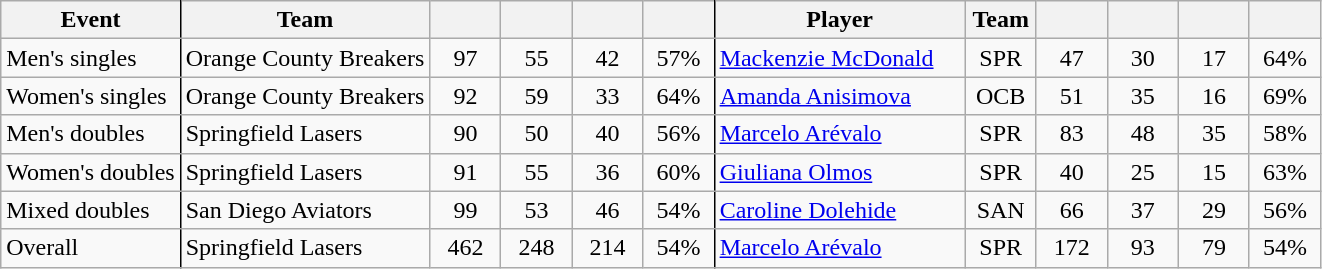<table class="wikitable nowrap" style="text-align:center;">
<tr>
<th style="border-right: 1pt black solid">Event</th>
<th>Team</th>
<th width="40px"></th>
<th width="40px"></th>
<th width="40px"></th>
<th width="40px" style="border-right: 1pt black solid"></th>
<th width="160px">Player</th>
<th width="40px">Team</th>
<th width="40px"></th>
<th width="40px"></th>
<th width="40px"></th>
<th width="40px"></th>
</tr>
<tr>
<td align="left" style="border-right: 1pt black solid">Men's singles</td>
<td align="left">Orange County Breakers</td>
<td>97</td>
<td>55</td>
<td>42</td>
<td style="border-right: 1pt black solid">57%</td>
<td align="left"><a href='#'>Mackenzie McDonald</a></td>
<td>SPR</td>
<td>47</td>
<td>30</td>
<td>17</td>
<td>64%</td>
</tr>
<tr>
<td align="left" style="border-right: 1pt black solid">Women's singles</td>
<td align="left">Orange County Breakers</td>
<td>92</td>
<td>59</td>
<td>33</td>
<td style="border-right: 1pt black solid">64%</td>
<td align="left"><a href='#'>Amanda Anisimova</a></td>
<td>OCB</td>
<td>51</td>
<td>35</td>
<td>16</td>
<td>69%</td>
</tr>
<tr>
<td align="left" style="border-right: 1pt black solid">Men's doubles</td>
<td align="left">Springfield Lasers</td>
<td>90</td>
<td>50</td>
<td>40</td>
<td style="border-right: 1pt black solid">56%</td>
<td align="left"><a href='#'>Marcelo Arévalo</a></td>
<td>SPR</td>
<td>83</td>
<td>48</td>
<td>35</td>
<td>58%</td>
</tr>
<tr>
<td align="left" style="border-right: 1pt black solid">Women's doubles</td>
<td align="left">Springfield Lasers</td>
<td>91</td>
<td>55</td>
<td>36</td>
<td style="border-right: 1pt black solid">60%</td>
<td align="left"><a href='#'>Giuliana Olmos</a></td>
<td>SPR</td>
<td>40</td>
<td>25</td>
<td>15</td>
<td>63%</td>
</tr>
<tr>
<td align="left" style="border-right: 1pt black solid">Mixed doubles</td>
<td align="left">San Diego Aviators</td>
<td>99</td>
<td>53</td>
<td>46</td>
<td style="border-right: 1pt black solid">54%</td>
<td align="left"><a href='#'>Caroline Dolehide</a></td>
<td>SAN</td>
<td>66</td>
<td>37</td>
<td>29</td>
<td>56%</td>
</tr>
<tr>
<td align="left" style="border-right: 1pt black solid">Overall</td>
<td align="left">Springfield Lasers</td>
<td>462</td>
<td>248</td>
<td>214</td>
<td style="border-right: 1pt black solid">54%</td>
<td align="left"><a href='#'>Marcelo Arévalo</a></td>
<td>SPR</td>
<td>172</td>
<td>93</td>
<td>79</td>
<td>54%</td>
</tr>
</table>
